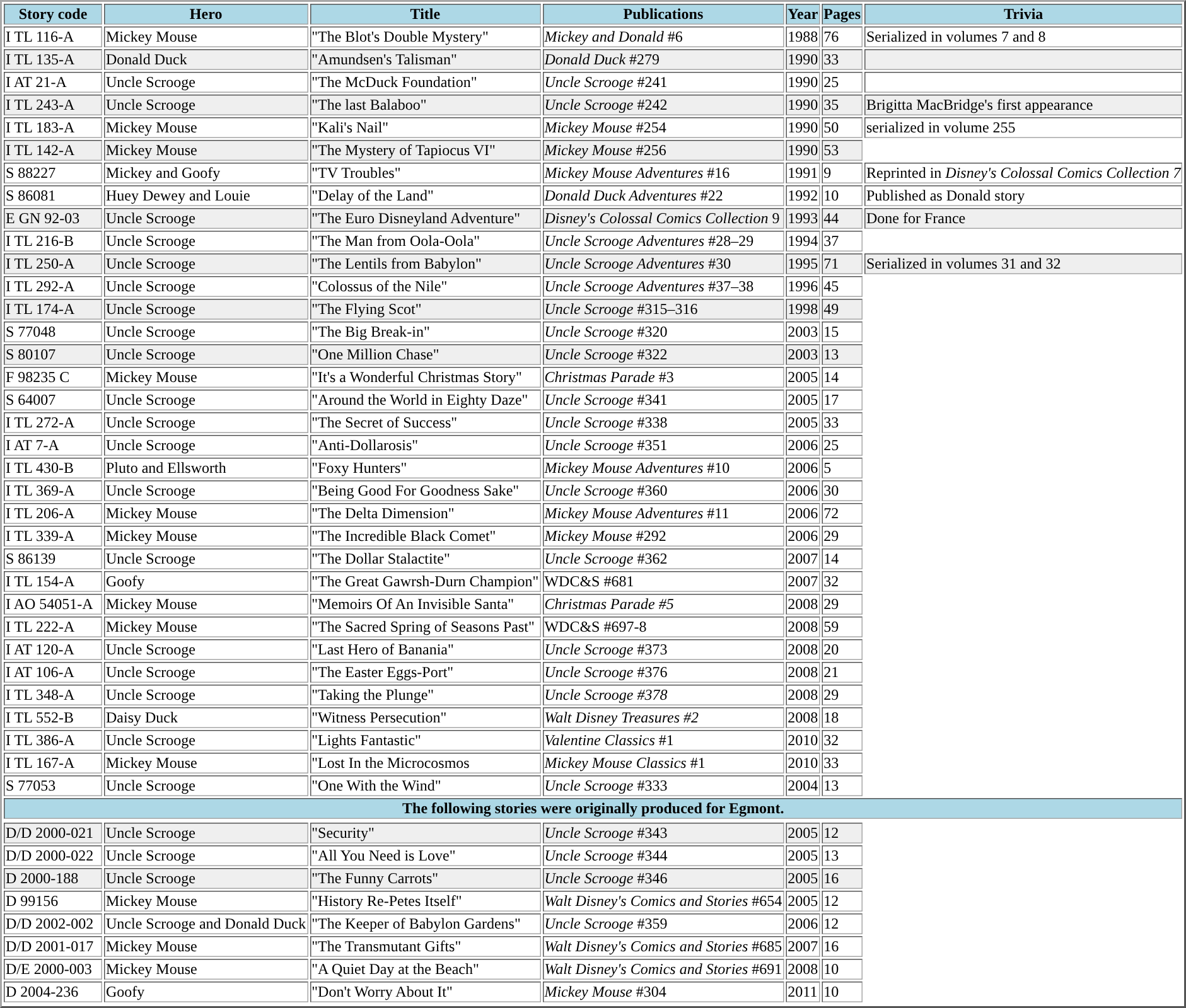<table border="2" style="border:">
<tr>
<th style="background:lightblue;width:100px">Story code</th>
<th style="background:lightblue">Hero</th>
<th style="background:lightblue">Title</th>
<th style="background:lightblue">Publications</th>
<th style="background:lightblue">Year</th>
<th style="background:lightblue">Pages</th>
<th style="background:lightblue">Trivia</th>
</tr>
<tr>
<td>I TL 116-A</td>
<td>Mickey Mouse</td>
<td>"The Blot's Double Mystery"</td>
<td><em>Mickey and Donald </em> #6</td>
<td>1988</td>
<td>76</td>
<td>Serialized in volumes 7 and 8</td>
</tr>
<tr bgcolor="#EFEFEF">
<td>I TL 135-A</td>
<td>Donald Duck</td>
<td>"Amundsen's Talisman"</td>
<td><em>Donald Duck</em> #279</td>
<td>1990</td>
<td>33</td>
<td></td>
</tr>
<tr>
<td>I AT 21-A</td>
<td>Uncle Scrooge</td>
<td>"The McDuck Foundation"</td>
<td><em>Uncle Scrooge</em> #241</td>
<td>1990</td>
<td>25</td>
<td></td>
</tr>
<tr bgcolor="#EFEFEF">
<td>I TL 243-A</td>
<td>Uncle Scrooge</td>
<td>"The last Balaboo"</td>
<td><em>Uncle Scrooge</em> #242</td>
<td>1990</td>
<td>35</td>
<td>Brigitta MacBridge's first appearance</td>
</tr>
<tr>
<td>I TL 183-A</td>
<td>Mickey Mouse</td>
<td>"Kali's Nail"</td>
<td><em>Mickey Mouse </em> #254</td>
<td>1990</td>
<td>50</td>
<td>serialized in volume 255</td>
</tr>
<tr bgcolor="#EFEFEF">
<td>I TL 142-A</td>
<td>Mickey Mouse</td>
<td>"The Mystery of Tapiocus VI"</td>
<td><em>Mickey Mouse</em> #256</td>
<td>1990</td>
<td>53</td>
</tr>
<tr>
<td>S 88227</td>
<td>Mickey and Goofy</td>
<td>"TV Troubles"</td>
<td><em>Mickey Mouse Adventures </em>#16</td>
<td>1991</td>
<td>9</td>
<td>Reprinted in <em>Disney's Colossal Comics Collection 7</em></td>
</tr>
<tr>
<td>S 86081</td>
<td>Huey Dewey and Louie</td>
<td>"Delay of the Land"</td>
<td><em>Donald Duck Adventures </em>#22</td>
<td>1992</td>
<td>10</td>
<td>Published as Donald story</td>
</tr>
<tr bgcolor="#EFEFEF">
<td>E GN 92-03</td>
<td>Uncle Scrooge</td>
<td>"The Euro Disneyland Adventure"</td>
<td><em>Disney's Colossal Comics Collection </em>9</td>
<td>1993</td>
<td>44</td>
<td>Done for France</td>
</tr>
<tr>
<td>I TL 216-B</td>
<td>Uncle Scrooge</td>
<td>"The Man from Oola-Oola"</td>
<td><em> Uncle Scrooge Adventures </em>#28–29</td>
<td>1994</td>
<td>37</td>
</tr>
<tr bgcolor="#EFEFEF">
<td>I TL 250-A</td>
<td>Uncle Scrooge</td>
<td>"The Lentils from Babylon"</td>
<td><em>Uncle Scrooge Adventures </em> #30</td>
<td>1995</td>
<td>71</td>
<td>Serialized in volumes 31 and 32</td>
</tr>
<tr>
<td>I TL 292-A</td>
<td>Uncle Scrooge</td>
<td>"Colossus of the Nile"</td>
<td><em>Uncle Scrooge Adventures</em> #37–38</td>
<td>1996</td>
<td>45</td>
</tr>
<tr bgcolor="#EFEFEF">
<td>I TL 174-A</td>
<td>Uncle Scrooge</td>
<td>"The Flying Scot"</td>
<td><em> Uncle Scrooge</em> #315–316</td>
<td>1998</td>
<td>49</td>
</tr>
<tr>
<td>S 77048</td>
<td>Uncle Scrooge</td>
<td>"The Big Break-in"</td>
<td><em>Uncle Scrooge</em> #320</td>
<td>2003</td>
<td>15</td>
</tr>
<tr bgcolor="#EFEFEF">
<td>S 80107</td>
<td>Uncle Scrooge</td>
<td>"One Million Chase"</td>
<td><em> Uncle Scrooge</em> #322</td>
<td>2003</td>
<td>13</td>
</tr>
<tr>
<td>F 98235 C</td>
<td>Mickey Mouse</td>
<td>"It's a Wonderful Christmas Story"</td>
<td><em>Christmas Parade</em> #3</td>
<td>2005</td>
<td>14</td>
</tr>
<tr>
<td>S 64007</td>
<td>Uncle Scrooge</td>
<td>"Around the World in Eighty Daze"</td>
<td><em>Uncle Scrooge</em> #341</td>
<td>2005</td>
<td>17</td>
</tr>
<tr>
<td>I TL 272-A</td>
<td>Uncle Scrooge</td>
<td>"The Secret of Success"</td>
<td><em>Uncle Scrooge</em> #338</td>
<td>2005</td>
<td>33</td>
</tr>
<tr>
<td>I AT 7-A</td>
<td>Uncle Scrooge</td>
<td>"Anti-Dollarosis"</td>
<td><em>Uncle Scrooge</em> #351</td>
<td>2006</td>
<td>25</td>
</tr>
<tr>
<td>I TL 430-B</td>
<td>Pluto and Ellsworth</td>
<td>"Foxy Hunters"</td>
<td><em>Mickey Mouse Adventures</em> #10</td>
<td>2006</td>
<td>5</td>
</tr>
<tr>
<td>I TL 369-A</td>
<td>Uncle Scrooge</td>
<td>"Being Good For Goodness Sake"</td>
<td><em>Uncle Scrooge</em> #360</td>
<td>2006</td>
<td>30</td>
</tr>
<tr>
<td>I TL 206-A</td>
<td>Mickey Mouse</td>
<td>"The Delta Dimension"</td>
<td><em>Mickey Mouse Adventures</em> #11</td>
<td>2006</td>
<td>72</td>
</tr>
<tr>
<td>I TL 339-A</td>
<td>Mickey Mouse</td>
<td>"The Incredible Black Comet"</td>
<td><em>Mickey Mouse</em> #292</td>
<td>2006</td>
<td>29</td>
</tr>
<tr>
<td>S 86139</td>
<td>Uncle Scrooge</td>
<td>"The Dollar Stalactite"</td>
<td><em>Uncle Scrooge</em> #362</td>
<td>2007</td>
<td>14</td>
</tr>
<tr>
<td>I TL 154-A</td>
<td>Goofy</td>
<td>"The Great Gawrsh-Durn Champion"</td>
<td>WDC&S #681</td>
<td>2007</td>
<td>32</td>
</tr>
<tr>
<td>I AO 54051-A</td>
<td>Mickey Mouse</td>
<td>"Memoirs Of An Invisible Santa"</td>
<td><em>Christmas Parade #5</em></td>
<td>2008</td>
<td>29</td>
</tr>
<tr>
<td>I TL 222-A</td>
<td>Mickey Mouse</td>
<td>"The Sacred Spring of Seasons Past"</td>
<td>WDC&S #697-8</td>
<td>2008</td>
<td>59</td>
</tr>
<tr>
<td>I AT 120-A</td>
<td>Uncle Scrooge</td>
<td>"Last Hero of Banania"</td>
<td><em>Uncle Scrooge</em> #373</td>
<td>2008</td>
<td>20</td>
</tr>
<tr>
<td>I AT 106-A</td>
<td>Uncle Scrooge</td>
<td>"The Easter Eggs-Port"</td>
<td><em>Uncle Scrooge</em> #376</td>
<td>2008</td>
<td>21</td>
</tr>
<tr>
<td>I TL 348-A</td>
<td>Uncle Scrooge</td>
<td>"Taking the Plunge"</td>
<td><em>Uncle Scrooge #378</em></td>
<td>2008</td>
<td>29</td>
</tr>
<tr>
<td>I TL 552-B</td>
<td>Daisy Duck</td>
<td>"Witness Persecution"</td>
<td><em>Walt Disney Treasures #2</em></td>
<td>2008</td>
<td>18</td>
</tr>
<tr>
<td>I TL 386-A</td>
<td>Uncle Scrooge</td>
<td>"Lights Fantastic"</td>
<td><em>Valentine Classics</em> #1</td>
<td>2010</td>
<td>32</td>
</tr>
<tr>
<td>I TL 167-A</td>
<td>Mickey Mouse</td>
<td>"Lost In the Microcosmos</td>
<td><em>Mickey Mouse Classics</em> #1</td>
<td>2010</td>
<td>33</td>
</tr>
<tr>
<td>S 77053</td>
<td>Uncle Scrooge</td>
<td>"One With the Wind"</td>
<td><em>Uncle Scrooge</em> #333</td>
<td>2004</td>
<td>13</td>
</tr>
<tr>
<td colspan="7" style="background:lightblue; font-weight:bold; text-align:center;">The following stories were originally produced for Egmont.</td>
</tr>
<tr>
</tr>
<tr bgcolor="#EFEFEF">
<td>D/D 2000-021</td>
<td>Uncle Scrooge</td>
<td>"Security"</td>
<td><em>Uncle Scrooge </em>#343</td>
<td>2005</td>
<td>12</td>
</tr>
<tr>
<td>D/D 2000-022</td>
<td>Uncle Scrooge</td>
<td>"All You Need is Love"</td>
<td><em> Uncle Scrooge</em> #344</td>
<td>2005</td>
<td>13</td>
</tr>
<tr bgcolor="#EFEFEF">
<td>D 2000-188</td>
<td>Uncle Scrooge</td>
<td>"The Funny Carrots"</td>
<td><em> Uncle Scrooge </em>#346</td>
<td>2005</td>
<td>16</td>
</tr>
<tr>
<td>D 99156</td>
<td>Mickey Mouse</td>
<td>"History Re-Petes Itself"</td>
<td><em>Walt Disney's Comics and Stories</em> #654</td>
<td>2005</td>
<td>12</td>
</tr>
<tr>
<td>D/D 2002-002</td>
<td>Uncle Scrooge and Donald Duck</td>
<td>"The Keeper of Babylon Gardens"</td>
<td><em>Uncle Scrooge</em> #359</td>
<td>2006</td>
<td>12</td>
</tr>
<tr>
<td>D/D 2001-017</td>
<td>Mickey Mouse</td>
<td>"The Transmutant Gifts"</td>
<td><em>Walt Disney's Comics and Stories</em> #685</td>
<td>2007</td>
<td>16</td>
</tr>
<tr>
<td>D/E 2000-003</td>
<td>Mickey Mouse</td>
<td>"A Quiet Day at the Beach"</td>
<td><em>Walt Disney's Comics and Stories</em> #691</td>
<td>2008</td>
<td>10</td>
</tr>
<tr>
<td>D 2004-236</td>
<td>Goofy</td>
<td>"Don't Worry About It"</td>
<td><em>Mickey Mouse</em> #304</td>
<td>2011</td>
<td>10</td>
</tr>
<tr>
</tr>
</table>
